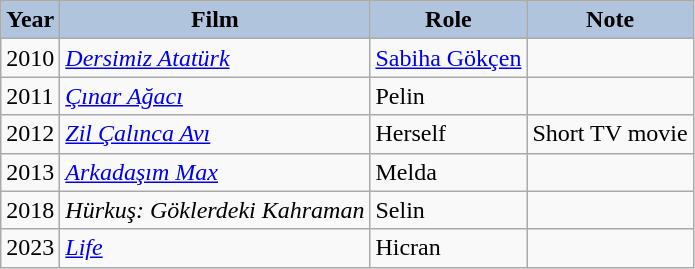<table class=wikitable>
<tr>
<th style="background:LightSteelBlue">Year</th>
<th style="background:LightSteelBlue">Film</th>
<th style="background:LightSteelBlue">Role</th>
<th style="background:LightSteelBlue">Note</th>
</tr>
<tr>
<td>2010</td>
<td><em><a href='#'>Dersimiz Atatürk</a></em></td>
<td><a href='#'>Sabiha Gökçen</a></td>
<td></td>
</tr>
<tr>
<td>2011</td>
<td><em><a href='#'>Çınar Ağacı</a></em></td>
<td>Pelin</td>
<td></td>
</tr>
<tr>
<td>2012</td>
<td><em><a href='#'>Zil Çalınca Avı</a></em></td>
<td>Herself</td>
<td>Short TV movie</td>
</tr>
<tr>
<td>2013</td>
<td><em><a href='#'>Arkadaşım Max</a></em></td>
<td>Melda</td>
<td></td>
</tr>
<tr>
<td>2018</td>
<td><em>Hürkuş: Göklerdeki Kahraman</em></td>
<td>Selin</td>
<td></td>
</tr>
<tr>
<td>2023</td>
<td><em><a href='#'>Life</a></em></td>
<td>Hicran</td>
<td></td>
</tr>
</table>
